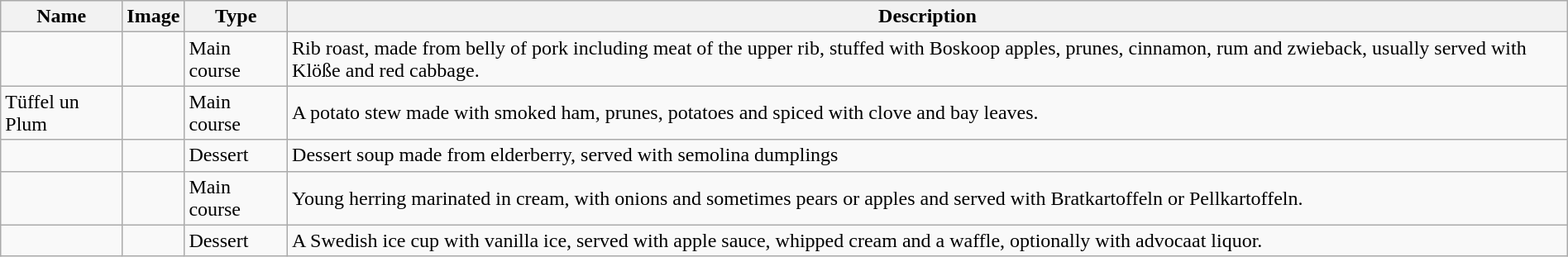<table class="wikitable sortable" style="width:100%;">
<tr>
<th>Name</th>
<th>Image</th>
<th>Type</th>
<th>Description</th>
</tr>
<tr>
<td></td>
<td></td>
<td>Main course</td>
<td>Rib roast, made from belly of pork including meat of the upper rib, stuffed with Boskoop apples, prunes, cinnamon, rum and zwieback, usually served with Klöße and red cabbage.</td>
</tr>
<tr>
<td>Tüffel un Plum</td>
<td></td>
<td>Main course</td>
<td>A potato stew made with smoked ham, prunes, potatoes and spiced with clove and bay leaves.</td>
</tr>
<tr>
<td></td>
<td></td>
<td>Dessert</td>
<td>Dessert soup made from elderberry, served with semolina dumplings</td>
</tr>
<tr>
<td></td>
<td></td>
<td>Main course</td>
<td>Young herring marinated in cream, with onions and sometimes pears or apples and served with Bratkartoffeln or Pellkartoffeln.</td>
</tr>
<tr>
<td></td>
<td></td>
<td>Dessert</td>
<td>A Swedish ice cup with vanilla ice, served with apple sauce, whipped cream and a waffle, optionally with advocaat liquor.</td>
</tr>
</table>
